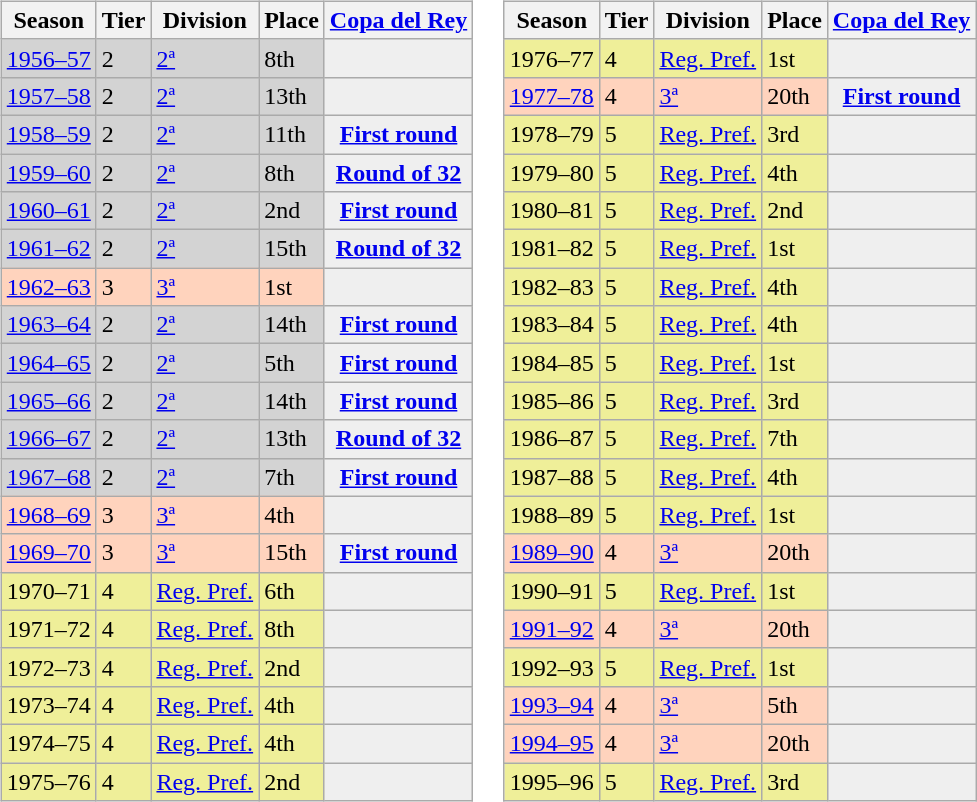<table>
<tr>
<td valign="top" width=0%><br><table class="wikitable">
<tr style="background:#f0f6fa;">
<th>Season</th>
<th>Tier</th>
<th>Division</th>
<th>Place</th>
<th><a href='#'>Copa del Rey</a></th>
</tr>
<tr>
<td style="background:#D3D3D3;"><a href='#'>1956–57</a></td>
<td style="background:#D3D3D3;">2</td>
<td style="background:#D3D3D3;"><a href='#'>2ª</a></td>
<td style="background:#D3D3D3;">8th</td>
<th style="background:#efefef;"></th>
</tr>
<tr>
<td style="background:#D3D3D3;"><a href='#'>1957–58</a></td>
<td style="background:#D3D3D3;">2</td>
<td style="background:#D3D3D3;"><a href='#'>2ª</a></td>
<td style="background:#D3D3D3;">13th</td>
<th style="background:#efefef;"></th>
</tr>
<tr>
<td style="background:#D3D3D3;"><a href='#'>1958–59</a></td>
<td style="background:#D3D3D3;">2</td>
<td style="background:#D3D3D3;"><a href='#'>2ª</a></td>
<td style="background:#D3D3D3;">11th</td>
<th style="background:#efefef;"><a href='#'>First round</a></th>
</tr>
<tr>
<td style="background:#D3D3D3;"><a href='#'>1959–60</a></td>
<td style="background:#D3D3D3;">2</td>
<td style="background:#D3D3D3;"><a href='#'>2ª</a></td>
<td style="background:#D3D3D3;">8th</td>
<th style="background:#efefef;"><a href='#'>Round of 32</a></th>
</tr>
<tr>
<td style="background:#D3D3D3;"><a href='#'>1960–61</a></td>
<td style="background:#D3D3D3;">2</td>
<td style="background:#D3D3D3;"><a href='#'>2ª</a></td>
<td style="background:#D3D3D3;">2nd</td>
<th style="background:#efefef;"><a href='#'>First round</a></th>
</tr>
<tr>
<td style="background:#D3D3D3;"><a href='#'>1961–62</a></td>
<td style="background:#D3D3D3;">2</td>
<td style="background:#D3D3D3;"><a href='#'>2ª</a></td>
<td style="background:#D3D3D3;">15th</td>
<th style="background:#efefef;"><a href='#'>Round of 32</a></th>
</tr>
<tr>
<td style="background:#FFD3BD;"><a href='#'>1962–63</a></td>
<td style="background:#FFD3BD;">3</td>
<td style="background:#FFD3BD;"><a href='#'>3ª</a></td>
<td style="background:#FFD3BD;">1st</td>
<td style="background:#efefef;"></td>
</tr>
<tr>
<td style="background:#D3D3D3;"><a href='#'>1963–64</a></td>
<td style="background:#D3D3D3;">2</td>
<td style="background:#D3D3D3;"><a href='#'>2ª</a></td>
<td style="background:#D3D3D3;">14th</td>
<th style="background:#efefef;"><a href='#'>First round</a></th>
</tr>
<tr>
<td style="background:#D3D3D3;"><a href='#'>1964–65</a></td>
<td style="background:#D3D3D3;">2</td>
<td style="background:#D3D3D3;"><a href='#'>2ª</a></td>
<td style="background:#D3D3D3;">5th</td>
<th style="background:#efefef;"><a href='#'>First round</a></th>
</tr>
<tr>
<td style="background:#D3D3D3;"><a href='#'>1965–66</a></td>
<td style="background:#D3D3D3;">2</td>
<td style="background:#D3D3D3;"><a href='#'>2ª</a></td>
<td style="background:#D3D3D3;">14th</td>
<th style="background:#efefef;"><a href='#'>First round</a></th>
</tr>
<tr>
<td style="background:#D3D3D3;"><a href='#'>1966–67</a></td>
<td style="background:#D3D3D3;">2</td>
<td style="background:#D3D3D3;"><a href='#'>2ª</a></td>
<td style="background:#D3D3D3;">13th</td>
<th style="background:#efefef;"><a href='#'>Round of 32</a></th>
</tr>
<tr>
<td style="background:#D3D3D3;"><a href='#'>1967–68</a></td>
<td style="background:#D3D3D3;">2</td>
<td style="background:#D3D3D3;"><a href='#'>2ª</a></td>
<td style="background:#D3D3D3;">7th</td>
<th style="background:#efefef;"><a href='#'>First round</a></th>
</tr>
<tr>
<td style="background:#FFD3BD;"><a href='#'>1968–69</a></td>
<td style="background:#FFD3BD;">3</td>
<td style="background:#FFD3BD;"><a href='#'>3ª</a></td>
<td style="background:#FFD3BD;">4th</td>
<td style="background:#efefef;"></td>
</tr>
<tr>
<td style="background:#FFD3BD;"><a href='#'>1969–70</a></td>
<td style="background:#FFD3BD;">3</td>
<td style="background:#FFD3BD;"><a href='#'>3ª</a></td>
<td style="background:#FFD3BD;">15th</td>
<th style="background:#efefef;"><a href='#'>First round</a></th>
</tr>
<tr>
<td style="background:#EFEF99;">1970–71</td>
<td style="background:#EFEF99;">4</td>
<td style="background:#EFEF99;"><a href='#'>Reg. Pref.</a></td>
<td style="background:#EFEF99;">6th</td>
<td style="background:#efefef;"></td>
</tr>
<tr>
<td style="background:#EFEF99;">1971–72</td>
<td style="background:#EFEF99;">4</td>
<td style="background:#EFEF99;"><a href='#'>Reg. Pref.</a></td>
<td style="background:#EFEF99;">8th</td>
<td style="background:#efefef;"></td>
</tr>
<tr>
<td style="background:#EFEF99;">1972–73</td>
<td style="background:#EFEF99;">4</td>
<td style="background:#EFEF99;"><a href='#'>Reg. Pref.</a></td>
<td style="background:#EFEF99;">2nd</td>
<td style="background:#efefef;"></td>
</tr>
<tr>
<td style="background:#EFEF99;">1973–74</td>
<td style="background:#EFEF99;">4</td>
<td style="background:#EFEF99;"><a href='#'>Reg. Pref.</a></td>
<td style="background:#EFEF99;">4th</td>
<td style="background:#efefef;"></td>
</tr>
<tr>
<td style="background:#EFEF99;">1974–75</td>
<td style="background:#EFEF99;">4</td>
<td style="background:#EFEF99;"><a href='#'>Reg. Pref.</a></td>
<td style="background:#EFEF99;">4th</td>
<td style="background:#efefef;"></td>
</tr>
<tr>
<td style="background:#EFEF99;">1975–76</td>
<td style="background:#EFEF99;">4</td>
<td style="background:#EFEF99;"><a href='#'>Reg. Pref.</a></td>
<td style="background:#EFEF99;">2nd</td>
<td style="background:#efefef;"></td>
</tr>
</table>
</td>
<td valign="top" width=0%><br><table class="wikitable">
<tr style="background:#f0f6fa;">
<th>Season</th>
<th>Tier</th>
<th>Division</th>
<th>Place</th>
<th><a href='#'>Copa del Rey</a></th>
</tr>
<tr>
<td style="background:#EFEF99;">1976–77</td>
<td style="background:#EFEF99;">4</td>
<td style="background:#EFEF99;"><a href='#'>Reg. Pref.</a></td>
<td style="background:#EFEF99;">1st</td>
<td style="background:#efefef;"></td>
</tr>
<tr>
<td style="background:#FFD3BD;"><a href='#'>1977–78</a></td>
<td style="background:#FFD3BD;">4</td>
<td style="background:#FFD3BD;"><a href='#'>3ª</a></td>
<td style="background:#FFD3BD;">20th</td>
<th style="background:#efefef;"><a href='#'>First round</a></th>
</tr>
<tr>
<td style="background:#EFEF99;">1978–79</td>
<td style="background:#EFEF99;">5</td>
<td style="background:#EFEF99;"><a href='#'>Reg. Pref.</a></td>
<td style="background:#EFEF99;">3rd</td>
<td style="background:#efefef;"></td>
</tr>
<tr>
<td style="background:#EFEF99;">1979–80</td>
<td style="background:#EFEF99;">5</td>
<td style="background:#EFEF99;"><a href='#'>Reg. Pref.</a></td>
<td style="background:#EFEF99;">4th</td>
<td style="background:#efefef;"></td>
</tr>
<tr>
<td style="background:#EFEF99;">1980–81</td>
<td style="background:#EFEF99;">5</td>
<td style="background:#EFEF99;"><a href='#'>Reg. Pref.</a></td>
<td style="background:#EFEF99;">2nd</td>
<td style="background:#efefef;"></td>
</tr>
<tr>
<td style="background:#EFEF99;">1981–82</td>
<td style="background:#EFEF99;">5</td>
<td style="background:#EFEF99;"><a href='#'>Reg. Pref.</a></td>
<td style="background:#EFEF99;">1st</td>
<td style="background:#efefef;"></td>
</tr>
<tr>
<td style="background:#EFEF99;">1982–83</td>
<td style="background:#EFEF99;">5</td>
<td style="background:#EFEF99;"><a href='#'>Reg. Pref.</a></td>
<td style="background:#EFEF99;">4th</td>
<td style="background:#efefef;"></td>
</tr>
<tr>
<td style="background:#EFEF99;">1983–84</td>
<td style="background:#EFEF99;">5</td>
<td style="background:#EFEF99;"><a href='#'>Reg. Pref.</a></td>
<td style="background:#EFEF99;">4th</td>
<td style="background:#efefef;"></td>
</tr>
<tr>
<td style="background:#EFEF99;">1984–85</td>
<td style="background:#EFEF99;">5</td>
<td style="background:#EFEF99;"><a href='#'>Reg. Pref.</a></td>
<td style="background:#EFEF99;">1st</td>
<td style="background:#efefef;"></td>
</tr>
<tr>
<td style="background:#EFEF99;">1985–86</td>
<td style="background:#EFEF99;">5</td>
<td style="background:#EFEF99;"><a href='#'>Reg. Pref.</a></td>
<td style="background:#EFEF99;">3rd</td>
<td style="background:#efefef;"></td>
</tr>
<tr>
<td style="background:#EFEF99;">1986–87</td>
<td style="background:#EFEF99;">5</td>
<td style="background:#EFEF99;"><a href='#'>Reg. Pref.</a></td>
<td style="background:#EFEF99;">7th</td>
<td style="background:#efefef;"></td>
</tr>
<tr>
<td style="background:#EFEF99;">1987–88</td>
<td style="background:#EFEF99;">5</td>
<td style="background:#EFEF99;"><a href='#'>Reg. Pref.</a></td>
<td style="background:#EFEF99;">4th</td>
<td style="background:#efefef;"></td>
</tr>
<tr>
<td style="background:#EFEF99;">1988–89</td>
<td style="background:#EFEF99;">5</td>
<td style="background:#EFEF99;"><a href='#'>Reg. Pref.</a></td>
<td style="background:#EFEF99;">1st</td>
<td style="background:#efefef;"></td>
</tr>
<tr>
<td style="background:#FFD3BD;"><a href='#'>1989–90</a></td>
<td style="background:#FFD3BD;">4</td>
<td style="background:#FFD3BD;"><a href='#'>3ª</a></td>
<td style="background:#FFD3BD;">20th</td>
<td style="background:#efefef;"></td>
</tr>
<tr>
<td style="background:#EFEF99;">1990–91</td>
<td style="background:#EFEF99;">5</td>
<td style="background:#EFEF99;"><a href='#'>Reg. Pref.</a></td>
<td style="background:#EFEF99;">1st</td>
<td style="background:#efefef;"></td>
</tr>
<tr>
<td style="background:#FFD3BD;"><a href='#'>1991–92</a></td>
<td style="background:#FFD3BD;">4</td>
<td style="background:#FFD3BD;"><a href='#'>3ª</a></td>
<td style="background:#FFD3BD;">20th</td>
<td style="background:#efefef;"></td>
</tr>
<tr>
<td style="background:#EFEF99;">1992–93</td>
<td style="background:#EFEF99;">5</td>
<td style="background:#EFEF99;"><a href='#'>Reg. Pref.</a></td>
<td style="background:#EFEF99;">1st</td>
<td style="background:#efefef;"></td>
</tr>
<tr>
<td style="background:#FFD3BD;"><a href='#'>1993–94</a></td>
<td style="background:#FFD3BD;">4</td>
<td style="background:#FFD3BD;"><a href='#'>3ª</a></td>
<td style="background:#FFD3BD;">5th</td>
<td style="background:#efefef;"></td>
</tr>
<tr>
<td style="background:#FFD3BD;"><a href='#'>1994–95</a></td>
<td style="background:#FFD3BD;">4</td>
<td style="background:#FFD3BD;"><a href='#'>3ª</a></td>
<td style="background:#FFD3BD;">20th</td>
<td style="background:#efefef;"></td>
</tr>
<tr>
<td style="background:#EFEF99;">1995–96</td>
<td style="background:#EFEF99;">5</td>
<td style="background:#EFEF99;"><a href='#'>Reg. Pref.</a></td>
<td style="background:#EFEF99;">3rd</td>
<td style="background:#efefef;"></td>
</tr>
</table>
</td>
</tr>
</table>
